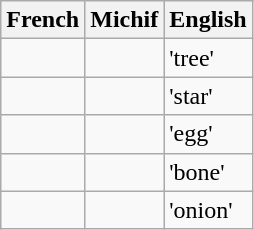<table class="wikitable">
<tr align="center">
<th>French</th>
<th>Michif</th>
<th>English</th>
</tr>
<tr>
<td></td>
<td></td>
<td>'tree'</td>
</tr>
<tr>
<td></td>
<td></td>
<td>'star'</td>
</tr>
<tr>
<td></td>
<td></td>
<td>'egg'</td>
</tr>
<tr>
<td></td>
<td></td>
<td>'bone'</td>
</tr>
<tr>
<td></td>
<td></td>
<td>'onion'</td>
</tr>
</table>
